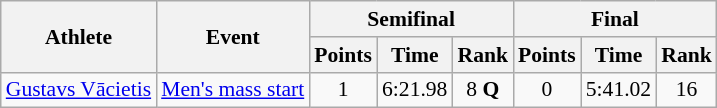<table class="wikitable" style="font-size:90%">
<tr>
<th rowspan=2>Athlete</th>
<th rowspan=2>Event</th>
<th colspan=3>Semifinal</th>
<th colspan=3>Final</th>
</tr>
<tr>
<th>Points</th>
<th>Time</th>
<th>Rank</th>
<th>Points</th>
<th>Time</th>
<th>Rank</th>
</tr>
<tr align=center>
<td align=left><a href='#'>Gustavs Vācietis</a></td>
<td align=left><a href='#'>Men's mass start</a></td>
<td>1</td>
<td>6:21.98</td>
<td>8 <strong>Q</strong></td>
<td>0</td>
<td>5:41.02</td>
<td>16</td>
</tr>
</table>
